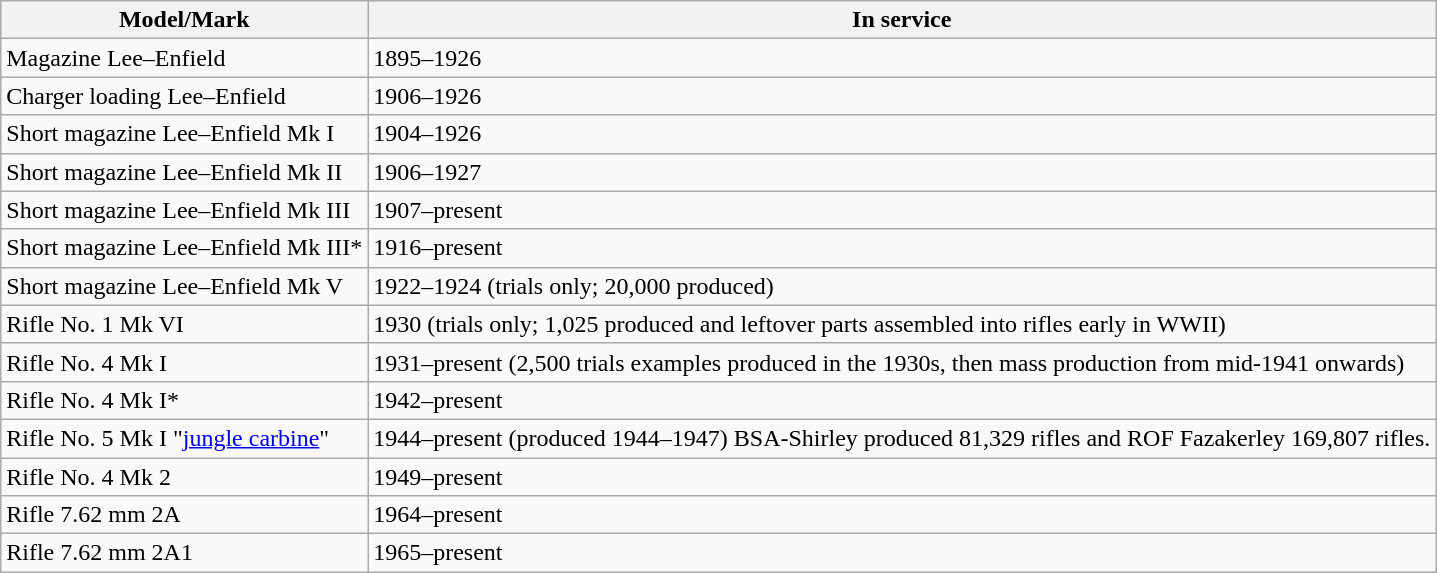<table class="wikitable">
<tr>
<th>Model/Mark</th>
<th>In service</th>
</tr>
<tr>
<td>Magazine Lee–Enfield</td>
<td>1895–1926</td>
</tr>
<tr>
<td>Charger loading Lee–Enfield</td>
<td>1906–1926</td>
</tr>
<tr>
<td>Short magazine Lee–Enfield Mk I</td>
<td>1904–1926</td>
</tr>
<tr>
<td>Short magazine Lee–Enfield Mk II</td>
<td>1906–1927</td>
</tr>
<tr>
<td>Short magazine Lee–Enfield Mk III</td>
<td>1907–present</td>
</tr>
<tr>
<td>Short magazine Lee–Enfield Mk III*</td>
<td>1916–present</td>
</tr>
<tr>
<td>Short magazine Lee–Enfield Mk V</td>
<td>1922–1924 (trials only; 20,000 produced)</td>
</tr>
<tr>
<td>Rifle No. 1 Mk VI</td>
<td>1930 (trials only; 1,025 produced and leftover parts assembled into rifles early in WWII)</td>
</tr>
<tr>
<td>Rifle No. 4 Mk I</td>
<td>1931–present (2,500 trials examples produced in the 1930s, then mass production from mid-1941 onwards)</td>
</tr>
<tr>
<td>Rifle No. 4 Mk I*</td>
<td>1942–present</td>
</tr>
<tr>
<td>Rifle No. 5 Mk I "<a href='#'>jungle carbine</a>"</td>
<td>1944–present (produced 1944–1947) BSA-Shirley produced 81,329 rifles and ROF Fazakerley 169,807 rifles.</td>
</tr>
<tr>
<td>Rifle No. 4 Mk 2</td>
<td>1949–present</td>
</tr>
<tr>
<td>Rifle 7.62 mm 2A</td>
<td>1964–present</td>
</tr>
<tr>
<td>Rifle 7.62 mm 2A1</td>
<td>1965–present</td>
</tr>
</table>
